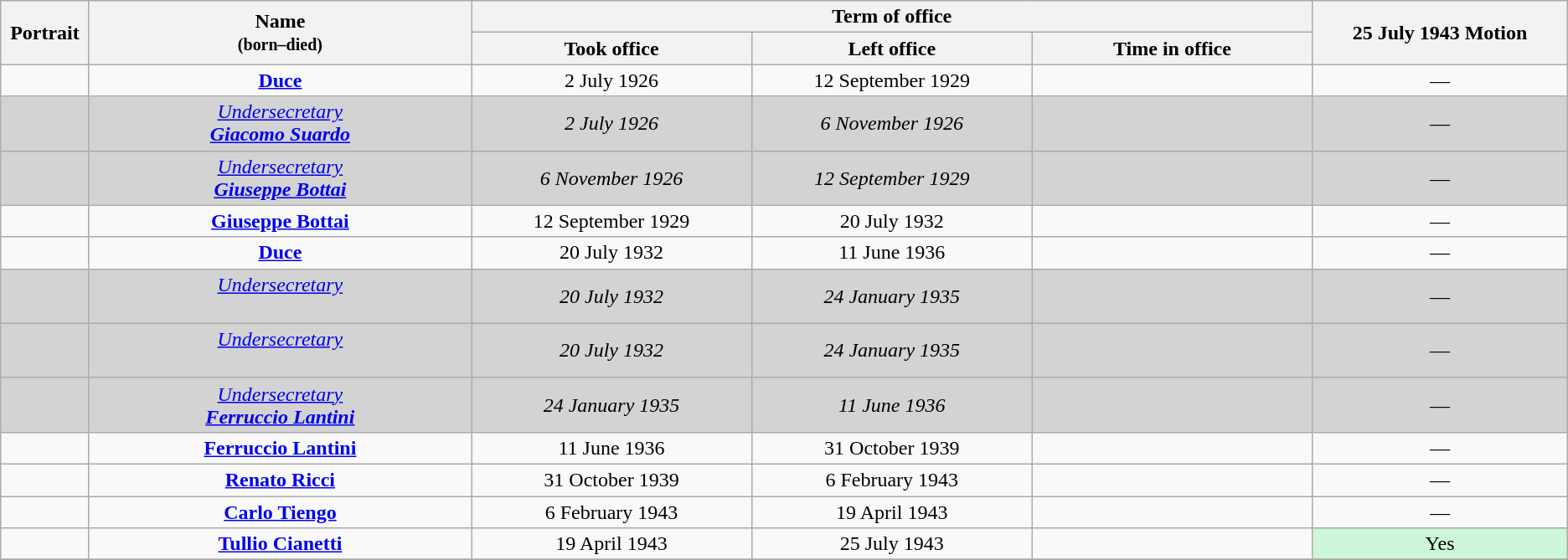<table class="wikitable" style="text-align:center;" style="width=90%">
<tr>
<th width=1% rowspan=2>Portrait</th>
<th width=15% rowspan=2>Name<br><small>(born–died)</small></th>
<th width=30% colspan=3>Term of office</th>
<th width=10% rowspan=2>25 July 1943 Motion</th>
</tr>
<tr style="text-align:center;">
<th width=11%>Took office</th>
<th width=11%>Left office</th>
<th width=11%>Time in office</th>
</tr>
<tr>
<td></td>
<td><strong><a href='#'>Duce</a></strong></td>
<td>2 July 1926</td>
<td>12 September 1929</td>
<td></td>
<td align=center>—</td>
</tr>
<tr bgcolor=lightgray>
<td></td>
<td><em><a href='#'>Undersecretary</a></em><br><strong><em><a href='#'>Giacomo Suardo</a></em></strong><br><em></em></td>
<td><em>2 July 1926</em></td>
<td><em>6 November 1926</em></td>
<td><em></em></td>
<td align=center>—</td>
</tr>
<tr bgcolor=lightgray>
<td></td>
<td><em><a href='#'>Undersecretary</a></em><br><strong><em><a href='#'>Giuseppe Bottai</a></em></strong><br><em></em></td>
<td><em>6 November 1926</em></td>
<td><em>12 September 1929</em></td>
<td><em></em></td>
<td align=center>—</td>
</tr>
<tr>
<td></td>
<td><strong><a href='#'>Giuseppe Bottai</a></strong><br></td>
<td>12 September 1929</td>
<td>20 July 1932</td>
<td></td>
<td align=center>—</td>
</tr>
<tr>
<td></td>
<td><strong><a href='#'>Duce</a></strong></td>
<td>20 July 1932</td>
<td>11 June 1936</td>
<td></td>
<td align=center>—</td>
</tr>
<tr bgcolor=lightgray>
<td></td>
<td><em><a href='#'>Undersecretary</a></em><br><strong><em></em></strong><br><em></em></td>
<td><em>20 July 1932</em></td>
<td><em>24 January 1935</em></td>
<td><em></em></td>
<td align=center>—</td>
</tr>
<tr bgcolor=lightgray>
<td></td>
<td><em><a href='#'>Undersecretary</a></em><br><strong><em></em></strong><br><em></em></td>
<td><em>20 July 1932</em></td>
<td><em>24 January 1935</em></td>
<td><em></em></td>
<td align=center>—</td>
</tr>
<tr bgcolor=lightgray>
<td></td>
<td><em><a href='#'>Undersecretary</a></em><br><strong><em><a href='#'>Ferruccio Lantini</a></em></strong><br><em></em></td>
<td><em>24 January 1935</em></td>
<td><em>11 June 1936</em></td>
<td><em></em></td>
<td align=center>—</td>
</tr>
<tr>
<td></td>
<td><strong><a href='#'>Ferruccio Lantini</a></strong><br></td>
<td>11 June 1936</td>
<td>31 October 1939</td>
<td></td>
<td align=center>—</td>
</tr>
<tr>
<td></td>
<td><strong><a href='#'>Renato Ricci</a></strong><br></td>
<td>31 October 1939</td>
<td>6 February 1943</td>
<td></td>
<td align=center>—</td>
</tr>
<tr>
<td></td>
<td><strong><a href='#'>Carlo Tiengo</a></strong><br></td>
<td>6 February 1943</td>
<td>19 April 1943</td>
<td></td>
<td align=center>—</td>
</tr>
<tr>
<td></td>
<td><strong><a href='#'>Tullio Cianetti</a></strong><br></td>
<td>19 April 1943</td>
<td>25 July 1943</td>
<td></td>
<td align=center style="background:#CEF6D8">Yes</td>
</tr>
<tr>
</tr>
</table>
